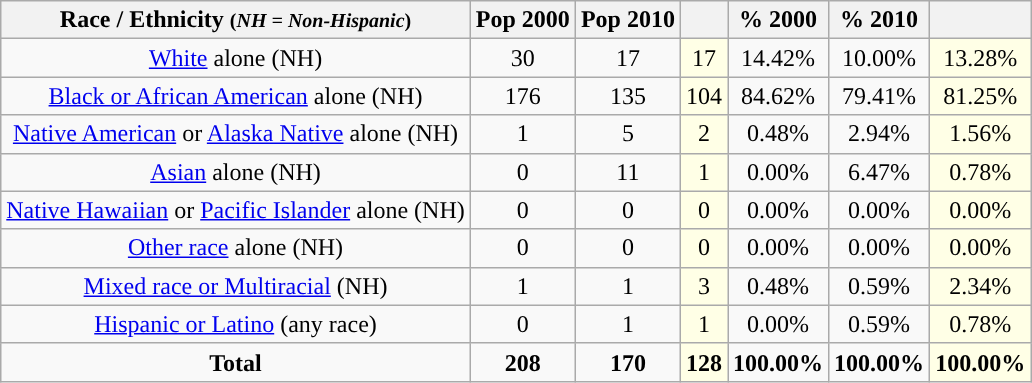<table class="wikitable" style="text-align:center;">
<tr>
<th>Race / Ethnicity <small>(<em>NH = Non-Hispanic</em>)</small></th>
<th>Pop 2000</th>
<th>Pop 2010</th>
<th></th>
<th>% 2000</th>
<th>% 2010</th>
<th></th>
</tr>
<tr>
<td><a href='#'>White</a> alone (NH)</td>
<td>30</td>
<td>17</td>
<td style='background: #ffffe6;'>17</td>
<td>14.42%</td>
<td>10.00%</td>
<td style='background: #ffffe6;'>13.28%</td>
</tr>
<tr>
<td><a href='#'>Black or African American</a> alone (NH)</td>
<td>176</td>
<td>135</td>
<td style='background: #ffffe6;'>104</td>
<td>84.62%</td>
<td>79.41%</td>
<td style='background: #ffffe6;'>81.25%</td>
</tr>
<tr>
<td><a href='#'>Native American</a> or <a href='#'>Alaska Native</a> alone (NH)</td>
<td>1</td>
<td>5</td>
<td style='background: #ffffe6;'>2</td>
<td>0.48%</td>
<td>2.94%</td>
<td style='background: #ffffe6;'>1.56%</td>
</tr>
<tr>
<td><a href='#'>Asian</a> alone (NH)</td>
<td>0</td>
<td>11</td>
<td style='background: #ffffe6;'>1</td>
<td>0.00%</td>
<td>6.47%</td>
<td style='background: #ffffe6;'>0.78%</td>
</tr>
<tr>
<td><a href='#'>Native Hawaiian</a> or <a href='#'>Pacific Islander</a> alone (NH)</td>
<td>0</td>
<td>0</td>
<td style='background: #ffffe6;'>0</td>
<td>0.00%</td>
<td>0.00%</td>
<td style='background: #ffffe6;'>0.00%</td>
</tr>
<tr>
<td><a href='#'>Other race</a> alone (NH)</td>
<td>0</td>
<td>0</td>
<td style='background: #ffffe6;'>0</td>
<td>0.00%</td>
<td>0.00%</td>
<td style='background: #ffffe6;'>0.00%</td>
</tr>
<tr>
<td><a href='#'>Mixed race or Multiracial</a> (NH)</td>
<td>1</td>
<td>1</td>
<td style='background: #ffffe6;'>3</td>
<td>0.48%</td>
<td>0.59%</td>
<td style='background: #ffffe6;'>2.34%</td>
</tr>
<tr>
<td><a href='#'>Hispanic or Latino</a> (any race)</td>
<td>0</td>
<td>1</td>
<td style='background: #ffffe6;'>1</td>
<td>0.00%</td>
<td>0.59%</td>
<td style='background: #ffffe6;'>0.78%</td>
</tr>
<tr>
<td><strong>Total</strong></td>
<td><strong>208</strong></td>
<td><strong>170</strong></td>
<td style='background: #ffffe6;'><strong>128</strong></td>
<td><strong>100.00%</strong></td>
<td><strong>100.00%</strong></td>
<td style='background: #ffffe6;'><strong>100.00%</strong></td>
</tr>
</table>
